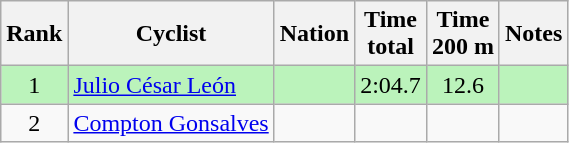<table class="wikitable sortable" style="text-align:center">
<tr>
<th>Rank</th>
<th>Cyclist</th>
<th>Nation</th>
<th>Time<br>total</th>
<th>Time<br>200 m</th>
<th>Notes</th>
</tr>
<tr bgcolor=bbf3bb>
<td>1</td>
<td align=left><a href='#'>Julio César León</a></td>
<td align=left></td>
<td>2:04.7</td>
<td>12.6</td>
<td></td>
</tr>
<tr>
<td>2</td>
<td align=left><a href='#'>Compton Gonsalves</a></td>
<td align=left></td>
<td></td>
<td></td>
<td></td>
</tr>
</table>
